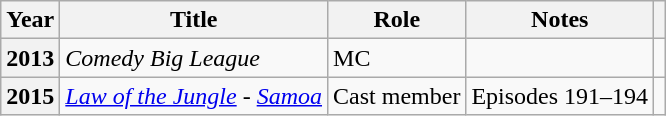<table class="wikitable  plainrowheaders">
<tr>
<th scope="col">Year</th>
<th scope="col">Title</th>
<th scope="col">Role</th>
<th scope="col">Notes</th>
<th scope="col" class="unsortable"></th>
</tr>
<tr>
<th scope="row">2013</th>
<td><em>Comedy Big League</em></td>
<td>MC</td>
<td></td>
<td></td>
</tr>
<tr>
<th scope="row">2015</th>
<td><em><a href='#'>Law of the Jungle</a> - <a href='#'>Samoa</a></em></td>
<td>Cast member</td>
<td>Episodes 191–194</td>
<td></td>
</tr>
</table>
